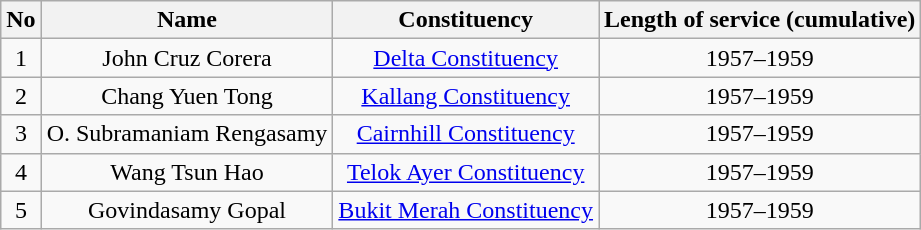<table class="wikitable" style="text-align:center;">
<tr>
<th>No</th>
<th>Name</th>
<th>Constituency</th>
<th>Length of service (cumulative)</th>
</tr>
<tr>
<td>1</td>
<td>John Cruz Corera</td>
<td><a href='#'>Delta Constituency</a></td>
<td>1957–1959</td>
</tr>
<tr>
<td>2</td>
<td>Chang Yuen Tong</td>
<td><a href='#'>Kallang Constituency</a></td>
<td>1957–1959</td>
</tr>
<tr>
<td>3</td>
<td>O. Subramaniam Rengasamy</td>
<td><a href='#'>Cairnhill Constituency</a></td>
<td>1957–1959</td>
</tr>
<tr>
<td>4</td>
<td>Wang Tsun Hao</td>
<td><a href='#'>Telok Ayer Constituency</a></td>
<td>1957–1959</td>
</tr>
<tr>
<td>5</td>
<td>Govindasamy Gopal</td>
<td><a href='#'>Bukit Merah Constituency</a></td>
<td>1957–1959</td>
</tr>
</table>
